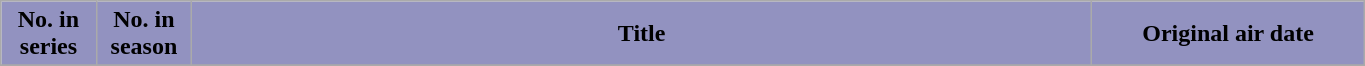<table class="wikitable plainrowheaders" style="width:72%;">
<tr>
<th scope="col" style="background-color: #9292C0; color: #000000;" width=7%>No. in<br>series</th>
<th scope="col" style="background-color: #9292C0; color: #000000;" width=7%>No. in<br>season</th>
<th scope="col" style="background-color: #9292C0; color: #000000;">Title</th>
<th scope="col" style="background-color: #9292C0; color: #000000;" width=20%>Original air date</th>
</tr>
<tr>
</tr>
</table>
